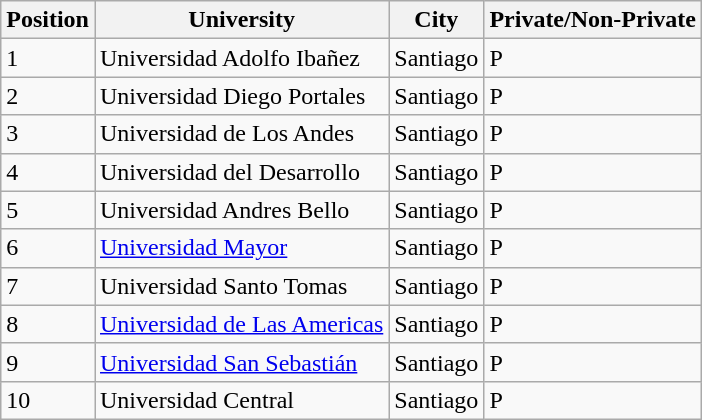<table class="wikitable" border="1">
<tr>
<th>Position</th>
<th>University</th>
<th>City</th>
<th>Private/Non-Private</th>
</tr>
<tr>
<td>1</td>
<td>Universidad Adolfo Ibañez</td>
<td>Santiago</td>
<td>P</td>
</tr>
<tr>
<td>2</td>
<td>Universidad Diego Portales</td>
<td>Santiago</td>
<td>P</td>
</tr>
<tr>
<td>3</td>
<td>Universidad de Los Andes</td>
<td>Santiago</td>
<td>P</td>
</tr>
<tr>
<td>4</td>
<td>Universidad del Desarrollo</td>
<td>Santiago</td>
<td>P</td>
</tr>
<tr>
<td>5</td>
<td>Universidad Andres Bello</td>
<td>Santiago</td>
<td>P</td>
</tr>
<tr>
<td>6</td>
<td><a href='#'>Universidad Mayor</a></td>
<td>Santiago</td>
<td>P</td>
</tr>
<tr>
<td>7</td>
<td>Universidad Santo Tomas</td>
<td>Santiago</td>
<td>P</td>
</tr>
<tr>
<td>8</td>
<td><a href='#'>Universidad de Las Americas</a></td>
<td>Santiago</td>
<td>P</td>
</tr>
<tr>
<td>9</td>
<td><a href='#'>Universidad San Sebastián</a></td>
<td>Santiago</td>
<td>P</td>
</tr>
<tr>
<td>10</td>
<td>Universidad Central</td>
<td>Santiago</td>
<td>P</td>
</tr>
</table>
